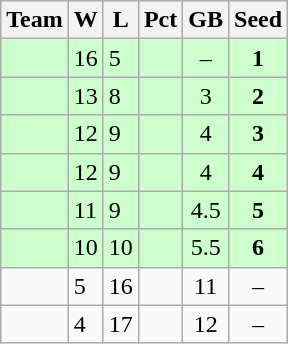<table class=wikitable>
<tr>
<th>Team</th>
<th>W</th>
<th>L</th>
<th>Pct</th>
<th>GB</th>
<th>Seed</th>
</tr>
<tr bgcolor="#ccffcc">
<td></td>
<td>16</td>
<td>5</td>
<td></td>
<td style="text-align:center;">–</td>
<td style="text-align:center;"><strong>1</strong></td>
</tr>
<tr bgcolor="#ccffcc">
<td></td>
<td>13</td>
<td>8</td>
<td></td>
<td style="text-align:center;">3</td>
<td style="text-align:center;"><strong>2</strong></td>
</tr>
<tr bgcolor="#ccffcc">
<td></td>
<td>12</td>
<td>9</td>
<td></td>
<td style="text-align:center;">4</td>
<td style="text-align:center;"><strong>3</strong></td>
</tr>
<tr bgcolor="#ccffcc">
<td></td>
<td>12</td>
<td>9</td>
<td></td>
<td style="text-align:center;">4</td>
<td style="text-align:center;"><strong>4</strong></td>
</tr>
<tr bgcolor="#ccffcc">
<td></td>
<td>11</td>
<td>9</td>
<td></td>
<td style="text-align:center;">4.5</td>
<td style="text-align:center;"><strong>5</strong></td>
</tr>
<tr bgcolor="#ccffcc">
<td></td>
<td>10</td>
<td>10</td>
<td></td>
<td style="text-align:center;">5.5</td>
<td style="text-align:center;"><strong>6</strong></td>
</tr>
<tr>
<td></td>
<td>5</td>
<td>16</td>
<td></td>
<td style="text-align:center;">11</td>
<td style="text-align:center;">–</td>
</tr>
<tr>
<td></td>
<td>4</td>
<td>17</td>
<td></td>
<td style="text-align:center;">12</td>
<td style="text-align:center;">–</td>
</tr>
</table>
